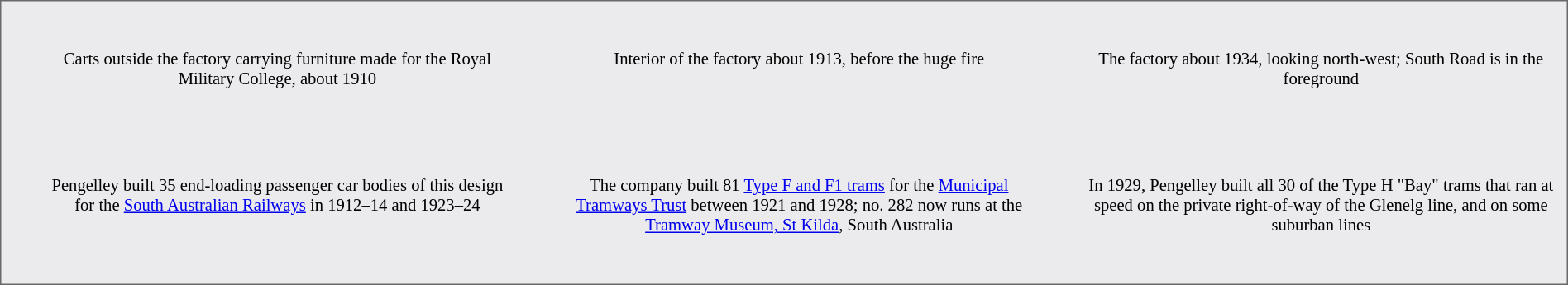<table style="background:#EBEAED; border:1px solid dimgray; font-size: 86%;color:black" border="0" height="230" align="center" vertical-align="bottom" cellpadding=10px cellspacing=0px>
<tr align="center">
<td></td>
<td></td>
<td></td>
<td></td>
<td></td>
<td></td>
</tr>
<tr style="vertical-align:top; text-align:center">
<td width="5"></td>
<td width="400">Carts outside the factory carrying furniture made for the Royal Military College, about 1910</td>
<td width="5"></td>
<td width="400">Interior of the factory about 1913, before the huge fire</td>
<td width="5"></td>
<td width="400">The factory about 1934, looking north-west; South Road is in the foreground</td>
</tr>
<tr align="center">
<td></td>
<td></td>
<td></td>
<td></td>
<td></td>
<td></td>
</tr>
<tr style="vertical-align:top; text-align:center">
<td width="5"></td>
<td width="400">Pengelley built 35 end-loading passenger car bodies of this design for the <a href='#'>South Australian Railways</a> in 1912–14 and 1923–24</td>
<td width="5"></td>
<td width="400">The company built 81 <a href='#'>Type F and F1 trams</a> for the <a href='#'>Municipal Tramways Trust</a> between 1921 and 1928; no. 282 now runs at the <a href='#'>Tramway Museum, St Kilda</a>, South Australia</td>
<td width="5"></td>
<td width="400">In 1929, Pengelley built all 30 of the Type H "Bay" trams that ran at speed on the  private right-of-way of the Glenelg line, and on some suburban lines</td>
</tr>
<tr align="center">
</tr>
</table>
